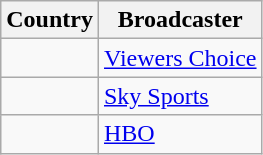<table class="wikitable">
<tr>
<th align=center>Country</th>
<th align=center>Broadcaster</th>
</tr>
<tr>
<td></td>
<td><a href='#'>Viewers Choice</a></td>
</tr>
<tr>
<td></td>
<td><a href='#'>Sky Sports</a></td>
</tr>
<tr>
<td></td>
<td><a href='#'>HBO</a></td>
</tr>
</table>
